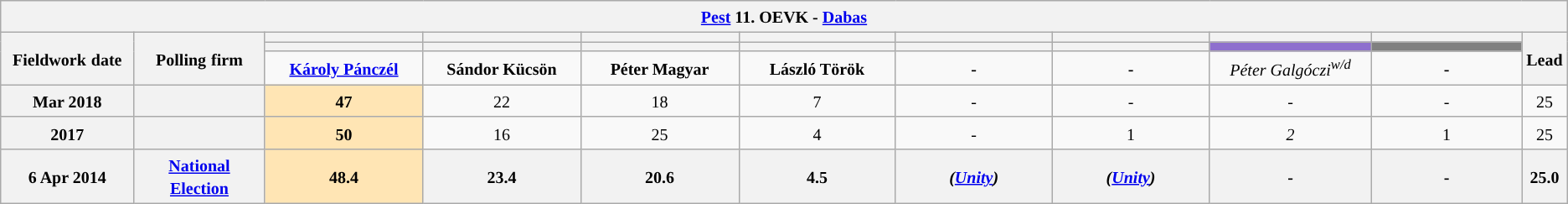<table class="wikitable mw-collapsible mw-collapsed" style="text-align:center">
<tr>
<th colspan="11" style="width: 980pt;"><small><a href='#'>Pest</a> 11. OEVK - <a href='#'>Dabas</a></small></th>
</tr>
<tr>
<th rowspan="3" style="width: 80pt;"><small>Fieldwork</small> <small>date</small></th>
<th rowspan="3" style="width: 80pt;"><strong><small>Polling</small> <small>firm</small></strong></th>
<th style="width: 100pt;"><small></small></th>
<th style="width: 100pt;"><small> </small></th>
<th style="width: 100pt;"></th>
<th style="width: 100pt;"></th>
<th style="width: 100pt;"></th>
<th style="width: 100pt;"></th>
<th style="width: 100pt;"></th>
<th style="width: 100pt;"></th>
<th rowspan="3" style="width: 20pt;"><small>Lead</small></th>
</tr>
<tr>
<th style="color:inherit;background:"></th>
<th style="color:inherit;background:"></th>
<th style="color:inherit;background:"></th>
<th style="color:inherit;background:"></th>
<th style="color:inherit;background:"></th>
<th style="color:inherit;background:"></th>
<th style="color:inherit;background:#8E6FCE;"></th>
<th style="color:inherit;background:#808080;"></th>
</tr>
<tr>
<td><a href='#'><strong><small>Károly Pánczél</small></strong></a></td>
<td><strong><small>Sándor Kücsön</small></strong></td>
<td><strong><small>Péter Magyar</small></strong></td>
<td><strong><small>László Török</small></strong></td>
<td><strong><small>-</small></strong></td>
<td><strong><small>-</small></strong></td>
<td><small><em>Péter Galgóczi<sup>w/d</sup></em></small></td>
<td><strong><small>-</small></strong></td>
</tr>
<tr>
<th><small>Mar 2018</small></th>
<th><small></small></th>
<td style="background:#FFE5B4"><small><strong>47</strong></small></td>
<td><small>22</small></td>
<td><small>18</small></td>
<td><small>7</small></td>
<td><small>-</small></td>
<td><small>-</small></td>
<td><small><em>-</em></small></td>
<td><small>-</small></td>
<td style="background:"><small>25</small></td>
</tr>
<tr>
<th><small>2017</small></th>
<th><small></small></th>
<td style="background:#FFE5B4"><small><strong>50</strong></small></td>
<td><small>16</small></td>
<td><small>25</small></td>
<td><small>4</small></td>
<td><small>-</small></td>
<td><small>1</small></td>
<td><small><em>2</em></small></td>
<td><small>1</small></td>
<td style="background:"><small>25</small></td>
</tr>
<tr>
<th><small>6 Apr 2014</small></th>
<th><a href='#'><small>National Election</small></a></th>
<th style="background:#FFE5B4"><small><strong>48.4</strong></small></th>
<th><small>23.4</small></th>
<th><small>20.6</small></th>
<th><small>4.5</small></th>
<th><small><em>(<a href='#'>Unity</a>)</em></small></th>
<th><small><em>(<a href='#'>Unity</a>)</em></small></th>
<th><small>-</small></th>
<th><small>-</small></th>
<th style="background:"><small>25.0</small></th>
</tr>
</table>
